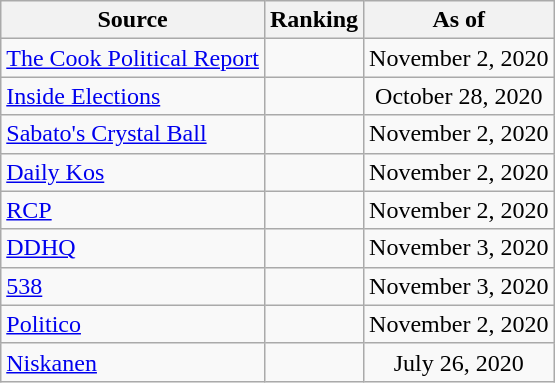<table class="wikitable" style="text-align:center">
<tr>
<th>Source</th>
<th>Ranking</th>
<th>As of</th>
</tr>
<tr>
<td align=left><a href='#'>The Cook Political Report</a></td>
<td></td>
<td>November 2, 2020</td>
</tr>
<tr>
<td align=left><a href='#'>Inside Elections</a></td>
<td></td>
<td>October 28, 2020</td>
</tr>
<tr>
<td align=left><a href='#'>Sabato's Crystal Ball</a></td>
<td></td>
<td>November 2, 2020</td>
</tr>
<tr>
<td align="left"><a href='#'>Daily Kos</a></td>
<td></td>
<td>November 2, 2020</td>
</tr>
<tr>
<td align="left"><a href='#'>RCP</a></td>
<td></td>
<td>November 2, 2020</td>
</tr>
<tr>
<td align="left"><a href='#'>DDHQ</a></td>
<td></td>
<td>November 3, 2020</td>
</tr>
<tr>
<td align="left"><a href='#'>538</a></td>
<td></td>
<td>November 3, 2020</td>
</tr>
<tr>
<td align="left"><a href='#'>Politico</a></td>
<td></td>
<td>November 2, 2020</td>
</tr>
<tr>
<td align="left"><a href='#'>Niskanen</a></td>
<td></td>
<td>July 26, 2020</td>
</tr>
</table>
